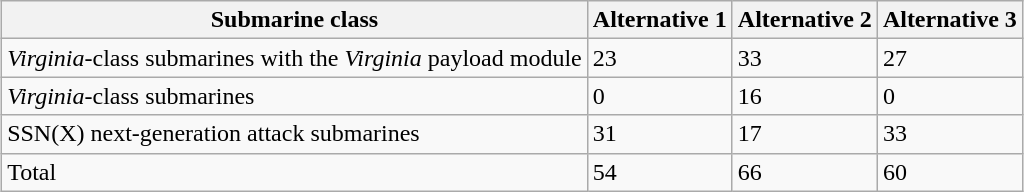<table class="wikitable" style="margin-left: auto; margin-right: auto; border: none;">
<tr>
<th>Submarine class</th>
<th>Alternative 1</th>
<th>Alternative 2</th>
<th>Alternative 3</th>
</tr>
<tr>
<td><em>Virginia</em>-class submarines with the <em>Virginia</em> payload module</td>
<td>23</td>
<td>33</td>
<td>27</td>
</tr>
<tr>
<td><em>Virginia</em>-class submarines</td>
<td>0</td>
<td>16</td>
<td>0</td>
</tr>
<tr>
<td>SSN(X) next-generation attack submarines</td>
<td>31</td>
<td>17</td>
<td>33</td>
</tr>
<tr>
<td>Total</td>
<td>54</td>
<td>66</td>
<td>60</td>
</tr>
</table>
